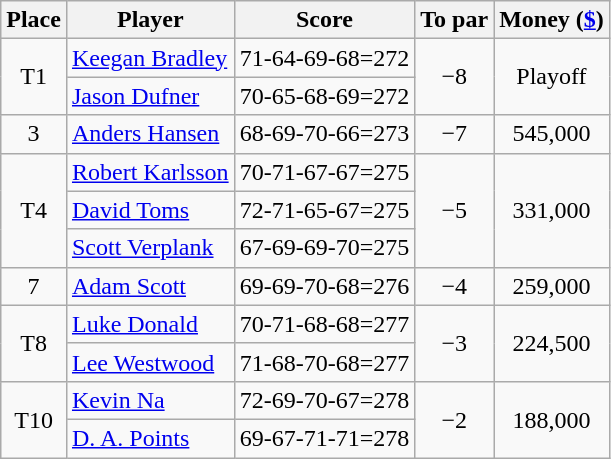<table class="wikitable">
<tr>
<th>Place</th>
<th>Player</th>
<th>Score</th>
<th>To par</th>
<th>Money (<a href='#'>$</a>)</th>
</tr>
<tr>
<td align=center rowspan="2">T1</td>
<td> <a href='#'>Keegan Bradley</a></td>
<td>71-64-69-68=272</td>
<td align=center rowspan="2">−8</td>
<td align=center rowspan="2">Playoff</td>
</tr>
<tr>
<td> <a href='#'>Jason Dufner</a></td>
<td>70-65-68-69=272</td>
</tr>
<tr>
<td align=center>3</td>
<td> <a href='#'>Anders Hansen</a></td>
<td>68-69-70-66=273</td>
<td align=center>−7</td>
<td align=center>545,000</td>
</tr>
<tr>
<td align=center rowspan="3">T4</td>
<td> <a href='#'>Robert Karlsson</a></td>
<td>70-71-67-67=275</td>
<td align=center rowspan="3">−5</td>
<td rowspan="3" align=center>331,000</td>
</tr>
<tr>
<td> <a href='#'>David Toms</a></td>
<td>72-71-65-67=275</td>
</tr>
<tr>
<td> <a href='#'>Scott Verplank</a></td>
<td>67-69-69-70=275</td>
</tr>
<tr>
<td align=center>7</td>
<td> <a href='#'>Adam Scott</a></td>
<td>69-69-70-68=276</td>
<td align=center>−4</td>
<td align=center>259,000</td>
</tr>
<tr>
<td align=center rowspan="2">T8</td>
<td> <a href='#'>Luke Donald</a></td>
<td>70-71-68-68=277</td>
<td align=center rowspan="2">−3</td>
<td rowspan="2" align=center>224,500</td>
</tr>
<tr>
<td> <a href='#'>Lee Westwood</a></td>
<td>71-68-70-68=277</td>
</tr>
<tr>
<td align=center rowspan="2">T10</td>
<td> <a href='#'>Kevin Na</a></td>
<td>72-69-70-67=278</td>
<td align=center rowspan="2">−2</td>
<td rowspan="2" align=center>188,000</td>
</tr>
<tr>
<td> <a href='#'>D. A. Points</a></td>
<td>69-67-71-71=278</td>
</tr>
</table>
